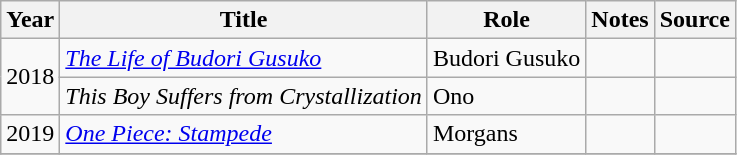<table class="wikitable sortable plainrowheaders">
<tr>
<th>Year</th>
<th>Title</th>
<th>Role</th>
<th class="unsortable">Notes</th>
<th class="unsortable">Source</th>
</tr>
<tr>
<td rowspan="2">2018</td>
<td><em><a href='#'>The Life of Budori Gusuko</a></em></td>
<td>Budori Gusuko</td>
<td></td>
<td></td>
</tr>
<tr>
<td><em>This Boy Suffers from Crystallization</em></td>
<td>Ono</td>
<td></td>
<td></td>
</tr>
<tr>
<td>2019</td>
<td><em><a href='#'>One Piece: Stampede</a></em></td>
<td>Morgans</td>
<td></td>
<td></td>
</tr>
<tr>
</tr>
</table>
